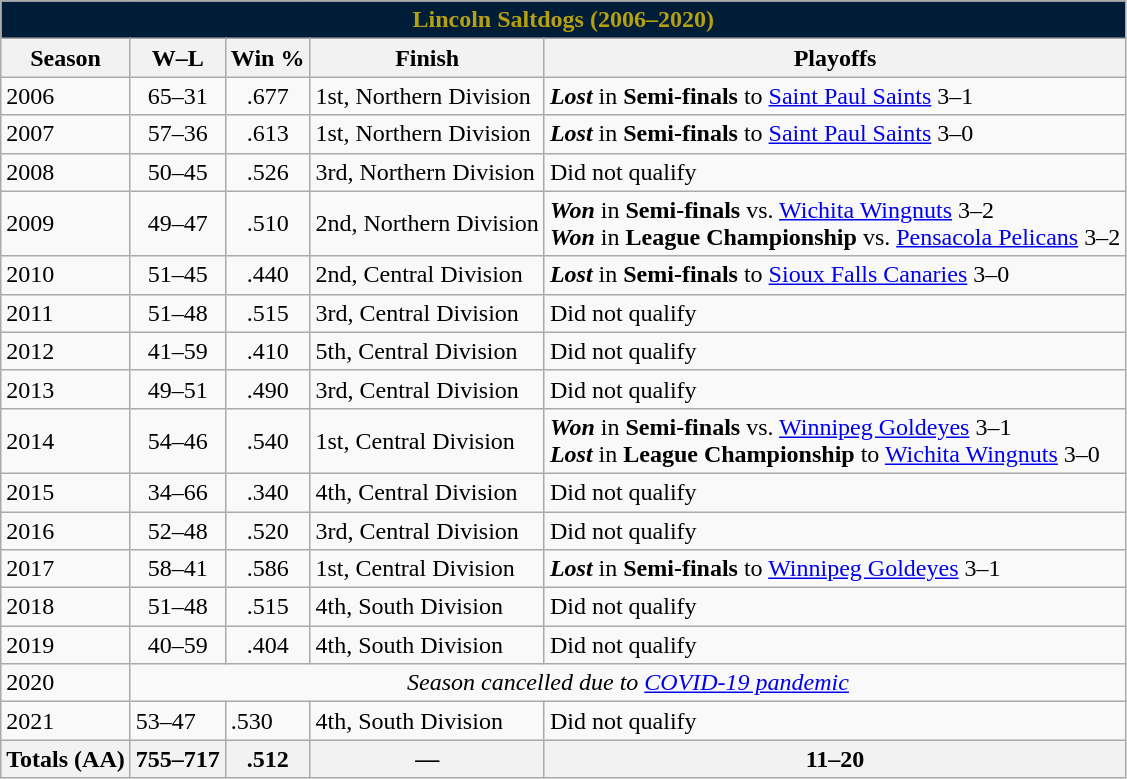<table class="wikitable">
<tr>
<th colspan="5"  style="background:#001D38; color:#B6A010;">Lincoln Saltdogs (2006–2020) </th>
</tr>
<tr>
<th>Season</th>
<th>W–L</th>
<th>Win %</th>
<th>Finish</th>
<th>Playoffs</th>
</tr>
<tr>
<td>2006</td>
<td align="center">65–31</td>
<td align="center">.677</td>
<td>1st, Northern Division</td>
<td><strong><em>Lost</em></strong> in <strong>Semi-finals</strong> to <a href='#'>Saint Paul Saints</a> 3–1</td>
</tr>
<tr>
<td>2007</td>
<td align="center">57–36</td>
<td align="center">.613</td>
<td>1st, Northern Division</td>
<td><strong><em>Lost</em></strong> in <strong>Semi-finals</strong> to <a href='#'>Saint Paul Saints</a> 3–0</td>
</tr>
<tr>
<td>2008</td>
<td align="center">50–45</td>
<td align="center">.526</td>
<td>3rd, Northern Division</td>
<td>Did not qualify</td>
</tr>
<tr>
<td>2009</td>
<td align="center">49–47</td>
<td align="center">.510</td>
<td>2nd, Northern Division</td>
<td><strong><em>Won</em></strong> in <strong>Semi-finals</strong> vs. <a href='#'>Wichita Wingnuts</a> 3–2<br><strong><em>Won</em></strong> in <strong>League Championship</strong> vs. <a href='#'>Pensacola Pelicans</a> 3–2</td>
</tr>
<tr>
<td>2010</td>
<td align="center">51–45</td>
<td align="center">.440</td>
<td>2nd, Central Division</td>
<td><strong><em>Lost</em></strong> in <strong>Semi-finals</strong> to <a href='#'>Sioux Falls Canaries</a> 3–0</td>
</tr>
<tr>
<td>2011</td>
<td align="center">51–48</td>
<td align="center">.515</td>
<td>3rd, Central Division</td>
<td>Did not qualify</td>
</tr>
<tr>
<td>2012</td>
<td align="center">41–59</td>
<td align="center">.410</td>
<td>5th, Central Division</td>
<td>Did not qualify</td>
</tr>
<tr>
<td>2013</td>
<td align="center">49–51</td>
<td align="center">.490</td>
<td>3rd, Central Division</td>
<td>Did not qualify</td>
</tr>
<tr>
<td>2014</td>
<td align="center">54–46</td>
<td align="center">.540</td>
<td>1st, Central Division</td>
<td><strong><em>Won</em></strong> in <strong>Semi-finals</strong> vs. <a href='#'>Winnipeg Goldeyes</a> 3–1<br><strong><em>Lost</em></strong> in <strong>League Championship</strong> to <a href='#'>Wichita Wingnuts</a> 3–0</td>
</tr>
<tr>
<td>2015</td>
<td align="center">34–66</td>
<td align="center">.340</td>
<td>4th, Central Division</td>
<td>Did not qualify</td>
</tr>
<tr>
<td>2016</td>
<td align="center">52–48</td>
<td align="center">.520</td>
<td>3rd, Central Division</td>
<td>Did not qualify</td>
</tr>
<tr>
<td>2017</td>
<td align="center">58–41</td>
<td align="center">.586</td>
<td>1st, Central Division</td>
<td><strong><em>Lost</em></strong> in <strong>Semi-finals</strong> to <a href='#'>Winnipeg Goldeyes</a> 3–1</td>
</tr>
<tr>
<td>2018</td>
<td align="center">51–48</td>
<td align="center">.515</td>
<td>4th, South Division</td>
<td>Did not qualify</td>
</tr>
<tr>
<td>2019</td>
<td align="center">40–59</td>
<td align="center">.404</td>
<td>4th, South Division</td>
<td>Did not qualify</td>
</tr>
<tr>
<td>2020</td>
<td colspan="4" align="center"><em>Season cancelled due to <a href='#'>COVID-19 pandemic</a></em></td>
</tr>
<tr>
<td>2021</td>
<td>53–47</td>
<td>.530</td>
<td>4th, South Division</td>
<td>Did not qualify</td>
</tr>
<tr>
<th>Totals (AA)</th>
<th>755–717</th>
<th>.512</th>
<th>—</th>
<th>11–20</th>
</tr>
</table>
